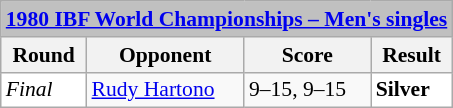<table class="wikitable" style="font-size: 90%; text-align: center">
<tr>
<th colspan=5 style="background:silver;"><a href='#'>1980 IBF World Championships – Men's singles</a></th>
</tr>
<tr>
<th>Round</th>
<th>Opponent</th>
<th>Score</th>
<th>Result</th>
</tr>
<tr>
<td style="text-align:left; background:white"><em>Final</em></td>
<td align="left"> <a href='#'>Rudy Hartono</a></td>
<td align="left">9–15, 9–15</td>
<td style="text-align:left; background:white"> <strong>Silver</strong></td>
</tr>
</table>
